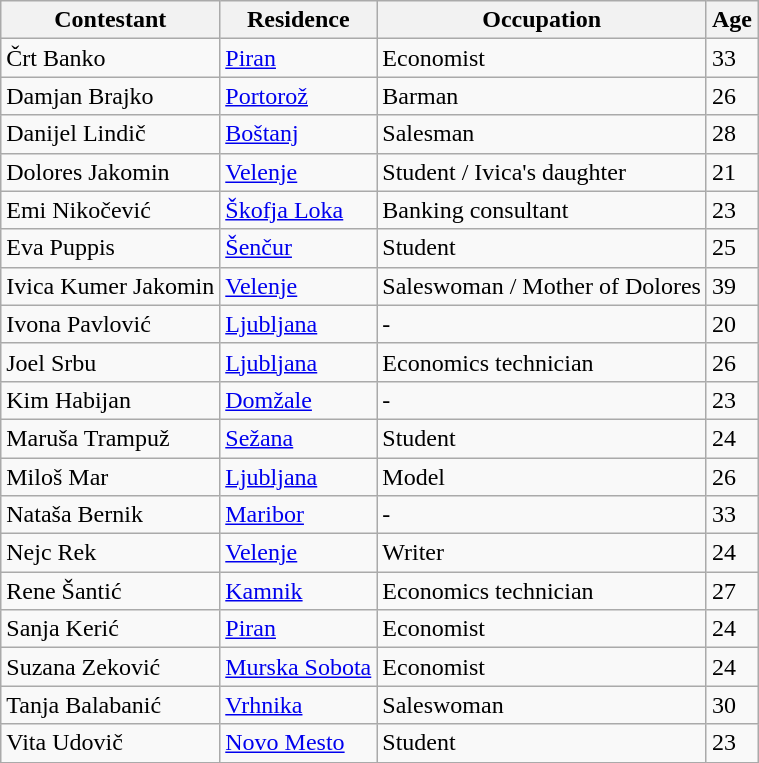<table class=wikitable>
<tr>
<th>Contestant</th>
<th>Residence</th>
<th>Occupation</th>
<th>Age</th>
</tr>
<tr>
<td>Črt Banko</td>
<td><a href='#'>Piran</a></td>
<td>Economist</td>
<td>33</td>
</tr>
<tr>
<td>Damjan Brajko</td>
<td><a href='#'>Portorož</a></td>
<td>Barman</td>
<td>26</td>
</tr>
<tr>
<td>Danijel Lindič</td>
<td><a href='#'>Boštanj</a></td>
<td>Salesman</td>
<td>28</td>
</tr>
<tr>
<td>Dolores Jakomin</td>
<td><a href='#'>Velenje</a></td>
<td>Student / Ivica's daughter</td>
<td>21</td>
</tr>
<tr>
<td>Emi Nikočević</td>
<td><a href='#'>Škofja Loka</a></td>
<td>Banking consultant</td>
<td>23</td>
</tr>
<tr>
<td>Eva Puppis</td>
<td><a href='#'>Šenčur</a></td>
<td>Student</td>
<td>25</td>
</tr>
<tr>
<td>Ivica Kumer Jakomin</td>
<td><a href='#'>Velenje</a></td>
<td>Saleswoman / Mother of Dolores</td>
<td>39</td>
</tr>
<tr>
<td>Ivona Pavlović</td>
<td><a href='#'>Ljubljana</a></td>
<td>-</td>
<td>20</td>
</tr>
<tr>
<td>Joel Srbu</td>
<td><a href='#'>Ljubljana</a></td>
<td>Economics technician</td>
<td>26</td>
</tr>
<tr>
<td>Kim Habijan</td>
<td><a href='#'>Domžale</a></td>
<td>-</td>
<td>23</td>
</tr>
<tr>
<td>Maruša Trampuž</td>
<td><a href='#'>Sežana</a></td>
<td>Student</td>
<td>24</td>
</tr>
<tr>
<td>Miloš Mar</td>
<td><a href='#'>Ljubljana</a></td>
<td>Model</td>
<td>26</td>
</tr>
<tr>
<td>Nataša Bernik</td>
<td><a href='#'>Maribor</a></td>
<td>-</td>
<td>33</td>
</tr>
<tr>
<td>Nejc Rek</td>
<td><a href='#'>Velenje</a></td>
<td>Writer</td>
<td>24</td>
</tr>
<tr>
<td>Rene Šantić</td>
<td><a href='#'>Kamnik</a></td>
<td>Economics technician</td>
<td>27</td>
</tr>
<tr>
<td>Sanja Kerić</td>
<td><a href='#'>Piran</a></td>
<td>Economist</td>
<td>24</td>
</tr>
<tr>
<td>Suzana Zeković</td>
<td><a href='#'>Murska Sobota</a></td>
<td>Economist</td>
<td>24</td>
</tr>
<tr>
<td>Tanja Balabanić</td>
<td><a href='#'>Vrhnika</a></td>
<td>Saleswoman</td>
<td>30</td>
</tr>
<tr>
<td>Vita Udovič</td>
<td><a href='#'>Novo Mesto</a></td>
<td>Student</td>
<td>23</td>
</tr>
<tr>
</tr>
</table>
